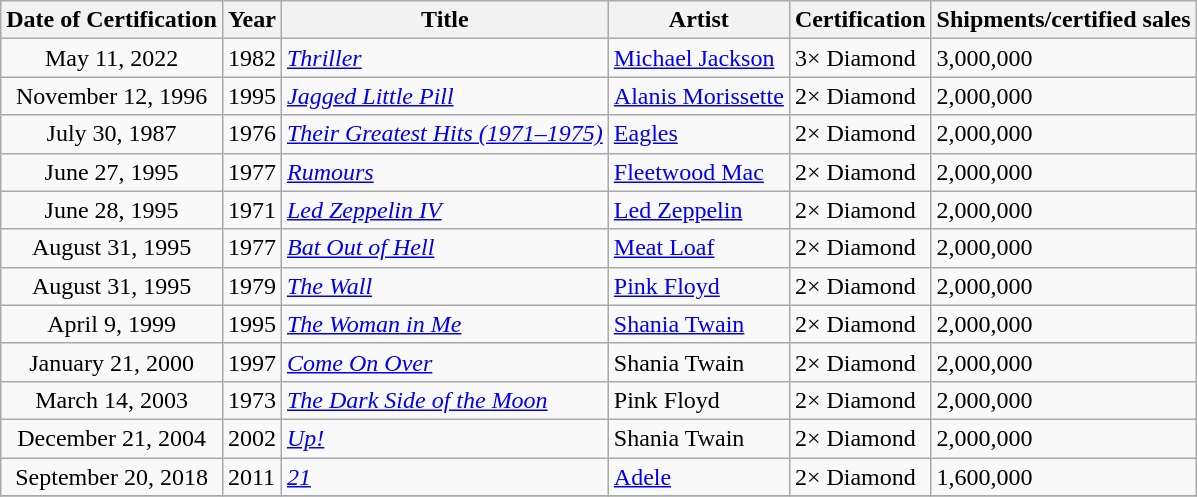<table class="wikitable">
<tr>
<th>Date of Certification</th>
<th>Year</th>
<th>Title</th>
<th>Artist</th>
<th>Certification</th>
<th>Shipments/certified sales<br></th>
</tr>
<tr>
<td align="center">May 11, 2022</td>
<td>1982</td>
<td><em><a href='#'>Thriller</a></em></td>
<td><a href='#'>Michael Jackson</a></td>
<td>3× Diamond</td>
<td>3,000,000</td>
</tr>
<tr>
<td align="center">November 12, 1996</td>
<td>1995</td>
<td><em><a href='#'>Jagged Little Pill</a></em></td>
<td><a href='#'>Alanis Morissette</a></td>
<td>2× Diamond</td>
<td>2,000,000</td>
</tr>
<tr>
<td align="center">July 30, 1987</td>
<td>1976</td>
<td><em><a href='#'>Their Greatest Hits (1971–1975)</a></em></td>
<td><a href='#'>Eagles</a></td>
<td>2× Diamond</td>
<td>2,000,000</td>
</tr>
<tr>
<td align="center">June 27, 1995</td>
<td>1977</td>
<td><em><a href='#'>Rumours</a></em></td>
<td><a href='#'>Fleetwood Mac</a></td>
<td>2× Diamond</td>
<td>2,000,000</td>
</tr>
<tr>
<td align="center">June 28, 1995</td>
<td>1971</td>
<td><em><a href='#'>Led Zeppelin IV</a></em></td>
<td><a href='#'>Led Zeppelin</a></td>
<td>2× Diamond</td>
<td>2,000,000</td>
</tr>
<tr>
<td align="center">August 31, 1995</td>
<td>1977</td>
<td><em><a href='#'>Bat Out of Hell</a></em></td>
<td><a href='#'>Meat Loaf</a></td>
<td>2× Diamond</td>
<td>2,000,000</td>
</tr>
<tr>
<td align="center">August 31, 1995</td>
<td>1979</td>
<td><em><a href='#'>The Wall</a></em></td>
<td><a href='#'>Pink Floyd</a></td>
<td>2× Diamond</td>
<td>2,000,000</td>
</tr>
<tr>
<td align="center">April 9, 1999</td>
<td>1995</td>
<td><em><a href='#'>The Woman in Me</a></em></td>
<td><a href='#'>Shania Twain</a></td>
<td>2× Diamond</td>
<td>2,000,000</td>
</tr>
<tr>
<td align="center">January 21, 2000</td>
<td>1997</td>
<td><em><a href='#'>Come On Over</a></em></td>
<td>Shania Twain</td>
<td>2× Diamond</td>
<td>2,000,000</td>
</tr>
<tr>
<td align="center">March 14, 2003</td>
<td>1973</td>
<td><em><a href='#'>The Dark Side of the Moon</a></em></td>
<td>Pink Floyd</td>
<td>2× Diamond</td>
<td>2,000,000</td>
</tr>
<tr>
<td align="center">December 21, 2004</td>
<td>2002</td>
<td><em><a href='#'>Up!</a></em></td>
<td>Shania Twain</td>
<td>2× Diamond</td>
<td>2,000,000</td>
</tr>
<tr>
<td align="center">September 20, 2018</td>
<td>2011</td>
<td><em><a href='#'>21</a></em></td>
<td><a href='#'>Adele</a></td>
<td>2× Diamond</td>
<td>1,600,000</td>
</tr>
<tr>
</tr>
</table>
